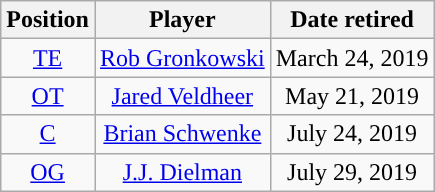<table class="wikitable" style="text-align:center">
<tr>
<th>Position</th>
<th>Player</th>
<th>Date retired</th>
</tr>
<tr>
<td><a href='#'>TE</a></td>
<td><a href='#'>Rob Gronkowski</a></td>
<td>March 24, 2019</td>
</tr>
<tr>
<td><a href='#'>OT</a></td>
<td><a href='#'>Jared Veldheer</a></td>
<td>May 21, 2019</td>
</tr>
<tr>
<td><a href='#'>C</a></td>
<td><a href='#'>Brian Schwenke</a></td>
<td>July 24, 2019</td>
</tr>
<tr>
<td><a href='#'>OG</a></td>
<td><a href='#'>J.J. Dielman</a></td>
<td>July 29, 2019</td>
</tr>
</table>
